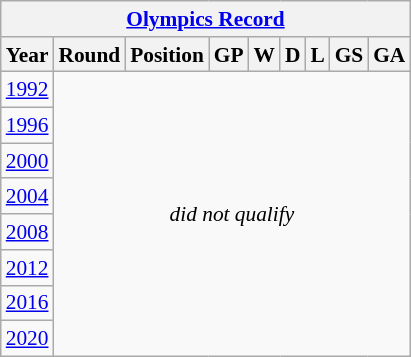<table class="wikitable" style="text-align: center;font-size:89%;">
<tr>
<th colspan=9><a href='#'>Olympics Record</a></th>
</tr>
<tr>
<th>Year</th>
<th>Round</th>
<th>Position</th>
<th>GP</th>
<th>W</th>
<th>D</th>
<th>L</th>
<th>GS</th>
<th>GA</th>
</tr>
<tr>
<td> <a href='#'>1992</a></td>
<td colspan=8 rowspan=8><em>did not qualify</em></td>
</tr>
<tr>
<td> <a href='#'>1996</a></td>
</tr>
<tr>
<td> <a href='#'>2000</a></td>
</tr>
<tr>
<td> <a href='#'>2004</a></td>
</tr>
<tr>
<td> <a href='#'>2008</a></td>
</tr>
<tr>
<td> <a href='#'>2012</a></td>
</tr>
<tr>
<td> <a href='#'>2016</a></td>
</tr>
<tr>
<td> <a href='#'>2020</a></td>
</tr>
</table>
